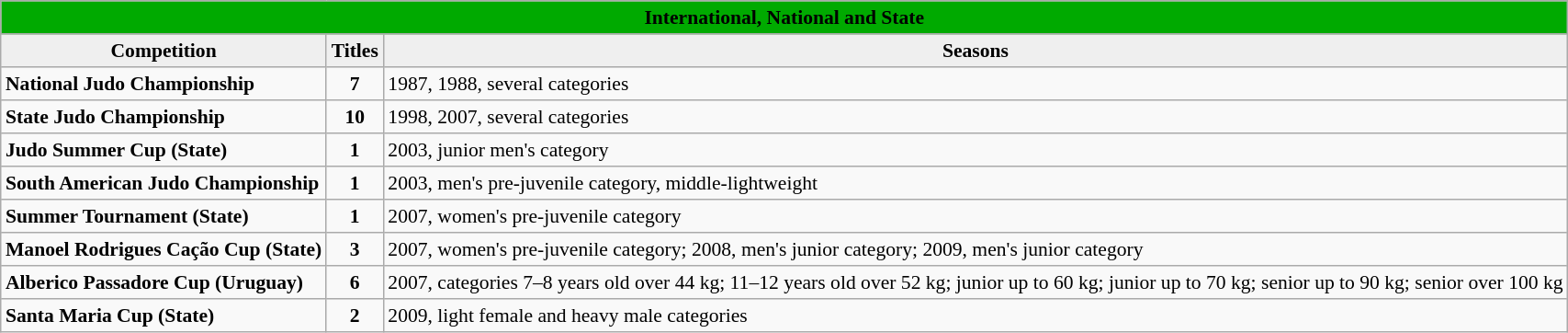<table border="2" cellpadding="3" cellspacing="0" style="margin: 1em 1em 1em 0; background: #f9f9f9; border: 1px #aaa solid; border-collapse: collapse; font-size: 90%;">
<tr bgcolor="#CCCCCC" align="center">
<th colspan="3" style="background: #00AA00;"><span>International, National and State</span></th>
</tr>
<tr bgcolor="#EFEFEF" align="center">
<td><span> <strong>Competition</strong></span></td>
<td><span><strong>Titles</strong></span></td>
<td><span> <strong>Seasons</strong></span></td>
</tr>
<tr>
<td><strong>National Judo Championship</strong></td>
<th align="center">7</th>
<td>1987, 1988, several categories</td>
</tr>
<tr>
<td><strong>State Judo Championship</strong></td>
<th align="center">10</th>
<td>1998, 2007, several categories</td>
</tr>
<tr>
<td><strong>Judo Summer Cup (State)</strong></td>
<th align="center"><strong>1</strong></th>
<td>2003, junior men's category</td>
</tr>
<tr>
<td><strong>South American Judo Championship</strong></td>
<th align="center"><strong>1</strong></th>
<td>2003, men's pre-juvenile category, middle-lightweight</td>
</tr>
<tr>
<td><strong>Summer Tournament (State)</strong></td>
<th>1</th>
<td>2007, women's pre-juvenile category</td>
</tr>
<tr>
<td><strong>Manoel Rodrigues Cação Cup (State)</strong></td>
<th>3</th>
<td>2007, women's pre-juvenile category; 2008, men's junior category; 2009, men's junior category</td>
</tr>
<tr>
<td><strong>Alberico Passadore Cup (Uruguay)</strong></td>
<th>6</th>
<td>2007, categories 7–8 years old over 44 kg; 11–12 years old over 52 kg; junior up to 60 kg; junior up to 70 kg; senior up to 90 kg; senior over 100 kg</td>
</tr>
<tr>
<td><strong>Santa Maria Cup (State)</strong></td>
<th>2</th>
<td>2009, light female and heavy male categories</td>
</tr>
</table>
